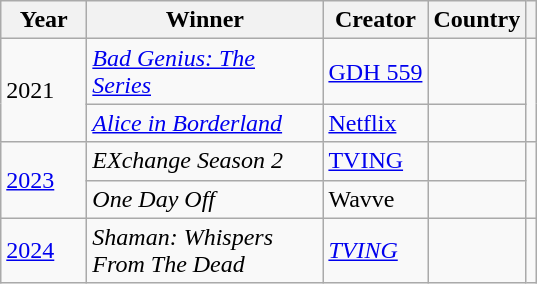<table class="wikitable" | align=center>
<tr>
<th style="width:50px">Year</th>
<th style="width:150px">Winner</th>
<th>Creator</th>
<th>Country</th>
<th></th>
</tr>
<tr>
<td rowspan="2">2021</td>
<td><em><a href='#'>Bad Genius: The Series</a></em></td>
<td><a href='#'>GDH 559</a></td>
<td></td>
<td rowspan="2" style="text-align: center;"></td>
</tr>
<tr>
<td><em><a href='#'>Alice in Borderland</a></em></td>
<td><a href='#'>Netflix</a></td>
<td></td>
</tr>
<tr>
<td rowspan="2"><a href='#'>2023</a></td>
<td><em>EXchange Season 2</em></td>
<td><a href='#'>TVING</a></td>
<td></td>
<td rowspan="2"></td>
</tr>
<tr>
<td><em>One Day Off</em></td>
<td>Wavve</td>
<td></td>
</tr>
<tr>
<td><a href='#'>2024</a></td>
<td><em>Shaman: Whispers From The Dead</em></td>
<td><em><a href='#'>TVING</a></em></td>
<td></td>
<td style="text-align: center;"></td>
</tr>
</table>
